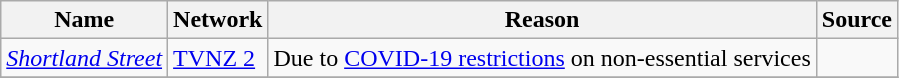<table class="wikitable sortable">
<tr>
<th>Name</th>
<th>Network</th>
<th>Reason</th>
<th>Source</th>
</tr>
<tr>
<td><em><a href='#'>Shortland Street</a></em></td>
<td><a href='#'>TVNZ 2</a></td>
<td>Due to <a href='#'>COVID-19 restrictions</a> on non-essential services</td>
<td></td>
</tr>
<tr>
</tr>
</table>
